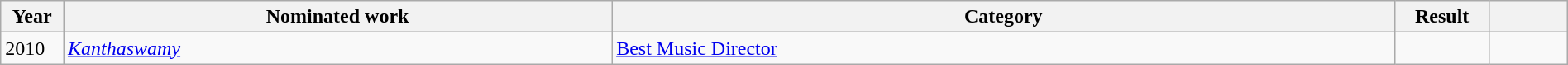<table class="wikitable" style="width:100%;">
<tr>
<th scope="col" style="width:4%;">Year</th>
<th scope="col" style="width:35%;">Nominated work</th>
<th scope="col" style="width:50%;">Category</th>
<th scope="col" style="width:6%;">Result</th>
<th scope="col" style="width:5%;"></th>
</tr>
<tr>
<td>2010</td>
<td><em><a href='#'>Kanthaswamy</a></em></td>
<td><a href='#'>Best Music Director</a></td>
<td></td>
<td></td>
</tr>
</table>
